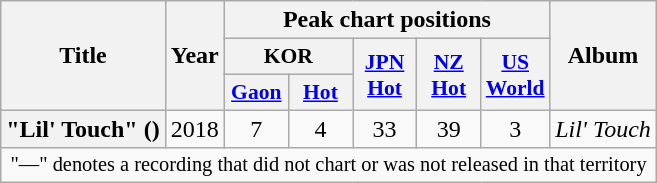<table class="wikitable plainrowheaders" style="text-align:center">
<tr>
<th scope="col" rowspan="3">Title</th>
<th scope="col" rowspan="3">Year</th>
<th scope="col" colspan="5">Peak chart positions</th>
<th scope="col" rowspan="3">Album</th>
</tr>
<tr>
<th scope="col" colspan="2" style="font-size:90%">KOR</th>
<th scope="col" rowspan="2" style="font-size:90%; width:2.5em"><a href='#'>JPN<br>Hot</a><br></th>
<th scope="col" rowspan="2" style="font-size:90%; width:2.5em"><a href='#'>NZ<br>Hot</a><br></th>
<th scope="col" rowspan="2" style="font-size:90%; width:2.5em"><a href='#'>US<br>World</a><br></th>
</tr>
<tr>
<th scope="col" style="font-size:90%; width:2.5em"><a href='#'>Gaon</a><br></th>
<th scope="col" style="font-size:90%; width:2.5em"><a href='#'>Hot</a><br></th>
</tr>
<tr>
<th scope="row">"Lil' Touch" ()</th>
<td>2018</td>
<td>7</td>
<td>4</td>
<td>33</td>
<td>39</td>
<td>3</td>
<td><em>Lil' Touch</em></td>
</tr>
<tr>
<td colspan="8" style="font-size:85%">"—" denotes a recording that did not chart or was not released in that territory</td>
</tr>
</table>
